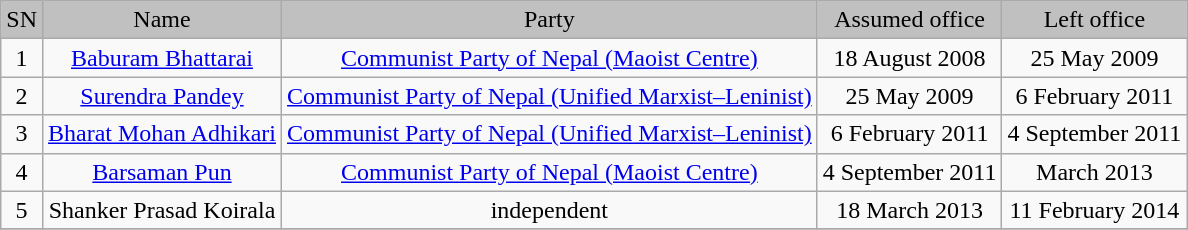<table class="wikitable sortable" style="text-align:center">
<tr>
<td style="background-color:silver;">SN</td>
<td style="background-color:silver;">Name</td>
<td style="background-color:silver;">Party</td>
<td style="background-color:silver;">Assumed office</td>
<td style="background-color:silver;">Left office</td>
</tr>
<tr>
<td>1</td>
<td><a href='#'>Baburam Bhattarai</a></td>
<td><a href='#'>Communist Party of Nepal (Maoist Centre)</a></td>
<td>18 August 2008</td>
<td>25 May 2009</td>
</tr>
<tr>
<td>2</td>
<td><a href='#'>Surendra Pandey</a></td>
<td><a href='#'>Communist Party of Nepal (Unified Marxist–Leninist)</a></td>
<td>25 May 2009</td>
<td>6 February 2011</td>
</tr>
<tr>
<td>3</td>
<td><a href='#'>Bharat Mohan Adhikari</a></td>
<td><a href='#'>Communist Party of Nepal (Unified Marxist–Leninist)</a></td>
<td>6 February 2011</td>
<td>4 September 2011</td>
</tr>
<tr>
<td>4</td>
<td><a href='#'>Barsaman Pun</a></td>
<td><a href='#'>Communist Party of Nepal (Maoist Centre)</a></td>
<td>4 September 2011</td>
<td>March 2013</td>
</tr>
<tr>
<td>5</td>
<td>Shanker Prasad Koirala</td>
<td>independent</td>
<td>18 March 2013</td>
<td>11 February 2014</td>
</tr>
<tr>
</tr>
</table>
